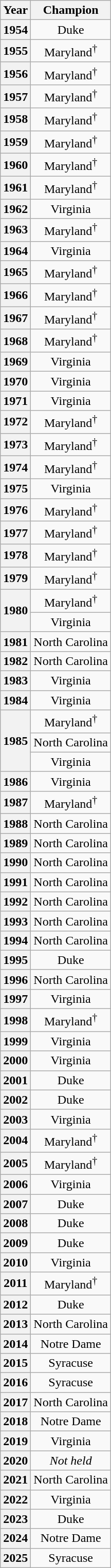<table class="wikitable" style="text-align: center;">
<tr>
<th>Year</th>
<th>Champion</th>
</tr>
<tr>
<th>1954</th>
<td>Duke</td>
</tr>
<tr>
<th>1955</th>
<td>Maryland<sup>†</sup></td>
</tr>
<tr>
<th>1956</th>
<td>Maryland<sup>†</sup></td>
</tr>
<tr>
<th>1957</th>
<td>Maryland<sup>†</sup></td>
</tr>
<tr>
<th>1958</th>
<td>Maryland<sup>†</sup></td>
</tr>
<tr>
<th>1959</th>
<td>Maryland<sup>†</sup></td>
</tr>
<tr>
<th>1960</th>
<td>Maryland<sup>†</sup></td>
</tr>
<tr>
<th>1961</th>
<td>Maryland<sup>†</sup></td>
</tr>
<tr>
<th>1962</th>
<td>Virginia</td>
</tr>
<tr>
<th>1963</th>
<td>Maryland<sup>†</sup></td>
</tr>
<tr>
<th>1964</th>
<td>Virginia</td>
</tr>
<tr>
<th>1965</th>
<td>Maryland<sup>†</sup></td>
</tr>
<tr>
<th>1966</th>
<td>Maryland<sup>†</sup></td>
</tr>
<tr>
<th>1967</th>
<td>Maryland<sup>†</sup></td>
</tr>
<tr>
<th>1968</th>
<td>Maryland<sup>†</sup></td>
</tr>
<tr>
<th>1969</th>
<td>Virginia</td>
</tr>
<tr>
<th>1970</th>
<td>Virginia</td>
</tr>
<tr>
<th>1971</th>
<td>Virginia</td>
</tr>
<tr>
<th>1972</th>
<td>Maryland<sup>†</sup></td>
</tr>
<tr>
<th>1973</th>
<td>Maryland<sup>†</sup></td>
</tr>
<tr>
<th>1974</th>
<td>Maryland<sup>†</sup></td>
</tr>
<tr>
<th>1975</th>
<td>Virginia</td>
</tr>
<tr>
<th>1976</th>
<td>Maryland<sup>†</sup></td>
</tr>
<tr>
<th>1977</th>
<td>Maryland<sup>†</sup></td>
</tr>
<tr>
<th>1978</th>
<td>Maryland<sup>†</sup></td>
</tr>
<tr>
<th>1979</th>
<td>Maryland<sup>†</sup></td>
</tr>
<tr>
<th rowspan="2">1980</th>
<td>Maryland<sup>†</sup></td>
</tr>
<tr>
<td>Virginia</td>
</tr>
<tr>
<th>1981</th>
<td>North Carolina</td>
</tr>
<tr>
<th>1982</th>
<td>North Carolina</td>
</tr>
<tr>
<th>1983</th>
<td>Virginia</td>
</tr>
<tr>
<th>1984</th>
<td>Virginia</td>
</tr>
<tr>
<th rowspan="3">1985</th>
<td>Maryland<sup>†</sup></td>
</tr>
<tr>
<td>North Carolina</td>
</tr>
<tr>
<td>Virginia</td>
</tr>
<tr>
<th>1986</th>
<td>Virginia</td>
</tr>
<tr>
<th>1987</th>
<td>Maryland<sup>†</sup></td>
</tr>
<tr>
<th>1988</th>
<td>North Carolina</td>
</tr>
<tr>
<th>1989</th>
<td>North Carolina</td>
</tr>
<tr>
<th>1990</th>
<td>North Carolina</td>
</tr>
<tr>
<th>1991</th>
<td>North Carolina</td>
</tr>
<tr>
<th>1992</th>
<td>North Carolina</td>
</tr>
<tr>
<th>1993</th>
<td>North Carolina</td>
</tr>
<tr>
<th>1994</th>
<td>North Carolina</td>
</tr>
<tr>
<th>1995</th>
<td>Duke</td>
</tr>
<tr>
<th>1996</th>
<td>North Carolina</td>
</tr>
<tr>
<th>1997</th>
<td>Virginia</td>
</tr>
<tr>
<th>1998</th>
<td>Maryland<sup>†</sup></td>
</tr>
<tr>
<th>1999</th>
<td>Virginia</td>
</tr>
<tr>
<th>2000</th>
<td>Virginia</td>
</tr>
<tr>
<th>2001</th>
<td>Duke</td>
</tr>
<tr>
<th>2002</th>
<td>Duke</td>
</tr>
<tr>
<th>2003</th>
<td>Virginia</td>
</tr>
<tr>
<th>2004</th>
<td>Maryland<sup>†</sup></td>
</tr>
<tr>
<th>2005</th>
<td>Maryland<sup>†</sup></td>
</tr>
<tr>
<th>2006</th>
<td>Virginia</td>
</tr>
<tr>
<th>2007</th>
<td>Duke</td>
</tr>
<tr>
<th>2008</th>
<td>Duke</td>
</tr>
<tr>
<th>2009</th>
<td>Duke</td>
</tr>
<tr>
<th>2010</th>
<td>Virginia</td>
</tr>
<tr>
<th>2011</th>
<td>Maryland<sup>†</sup></td>
</tr>
<tr>
<th>2012</th>
<td>Duke</td>
</tr>
<tr>
<th>2013</th>
<td>North Carolina</td>
</tr>
<tr>
<th>2014</th>
<td>Notre Dame</td>
</tr>
<tr>
<th>2015</th>
<td>Syracuse</td>
</tr>
<tr>
<th>2016</th>
<td>Syracuse</td>
</tr>
<tr>
<th>2017</th>
<td>North Carolina</td>
</tr>
<tr>
<th>2018</th>
<td>Notre Dame</td>
</tr>
<tr>
<th>2019</th>
<td>Virginia</td>
</tr>
<tr>
<th>2020</th>
<td><em>Not held</em></td>
</tr>
<tr>
<th>2021</th>
<td>North Carolina</td>
</tr>
<tr>
<th>2022</th>
<td>Virginia</td>
</tr>
<tr>
<th>2023</th>
<td>Duke</td>
</tr>
<tr>
<th>2024</th>
<td>Notre Dame</td>
</tr>
<tr>
<th>2025</th>
<td>Syracuse</td>
</tr>
</table>
